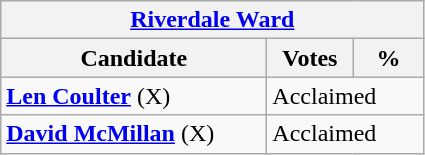<table class="wikitable">
<tr>
<th colspan="3"><a href='#'>Riverdale Ward</a></th>
</tr>
<tr>
<th style="width: 170px">Candidate</th>
<th style="width: 50px">Votes</th>
<th style="width: 40px">%</th>
</tr>
<tr>
<td><strong><a href='#'>Len Coulter</a></strong> (X)</td>
<td colspan="2">Acclaimed</td>
</tr>
<tr>
<td><strong><a href='#'>David McMillan</a></strong> (X)</td>
<td colspan="2">Acclaimed</td>
</tr>
</table>
